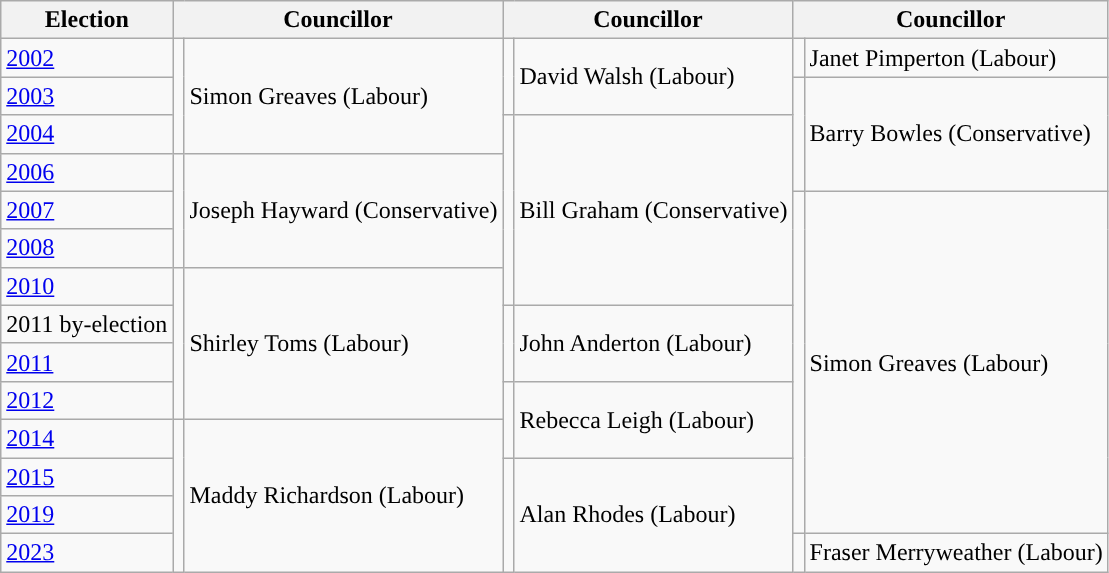<table class="wikitable">
<tr>
<th>Election</th>
<th colspan="2">Councillor</th>
<th colspan="2">Councillor</th>
<th colspan="2">Councillor</th>
</tr>
<tr>
<td><a href='#'>2002</a></td>
<td rowspan="3" style="background-color: "></td>
<td rowspan="3">Simon Greaves (Labour)</td>
<td rowspan="2" style="background-color: "></td>
<td rowspan="2">David Walsh (Labour)</td>
<td style="background-color: "></td>
<td>Janet Pimperton (Labour)</td>
</tr>
<tr>
<td><a href='#'>2003</a></td>
<td rowspan="3" style="background-color: "></td>
<td rowspan="3">Barry Bowles (Conservative)</td>
</tr>
<tr>
<td><a href='#'>2004</a></td>
<td rowspan="5" style="background-color: "></td>
<td rowspan="5">Bill Graham (Conservative)</td>
</tr>
<tr>
<td><a href='#'>2006</a></td>
<td rowspan="3" style="background-color: "></td>
<td rowspan="3">Joseph Hayward (Conservative)</td>
</tr>
<tr>
<td><a href='#'>2007</a></td>
<td rowspan="9" style="background-color: "></td>
<td rowspan="9">Simon Greaves (Labour)</td>
</tr>
<tr>
<td><a href='#'>2008</a></td>
</tr>
<tr>
<td><a href='#'>2010</a></td>
<td rowspan="4" style="background-color: "></td>
<td rowspan="4">Shirley Toms (Labour)</td>
</tr>
<tr>
<td>2011 by-election</td>
<td rowspan="2" style="background-color: "></td>
<td rowspan="2">John Anderton (Labour)</td>
</tr>
<tr>
<td><a href='#'>2011</a></td>
</tr>
<tr>
<td><a href='#'>2012</a></td>
<td rowspan="2" style="background-color: "></td>
<td rowspan="2">Rebecca Leigh (Labour)</td>
</tr>
<tr>
<td><a href='#'>2014</a></td>
<td rowspan="4" style="background-color: "></td>
<td rowspan="4">Maddy Richardson (Labour)</td>
</tr>
<tr>
<td><a href='#'>2015</a></td>
<td rowspan="3" style="background-color: "></td>
<td rowspan="3">Alan Rhodes (Labour)</td>
</tr>
<tr>
<td><a href='#'>2019</a></td>
</tr>
<tr>
<td><a href='#'>2023</a></td>
<td rowspan="3" style="background-color: "></td>
<td>Fraser Merryweather (Labour)</td>
</tr>
</table>
